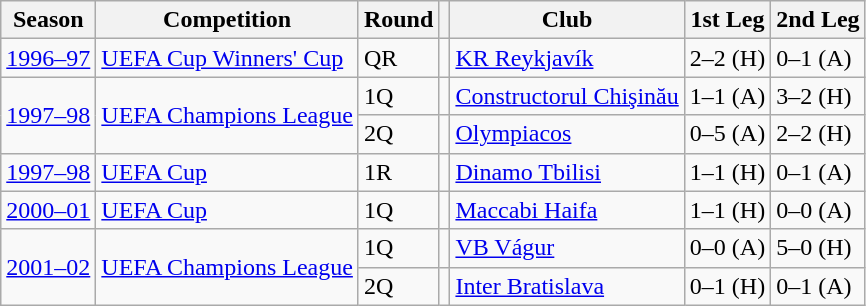<table class="wikitable">
<tr>
<th>Season</th>
<th>Competition</th>
<th>Round</th>
<th></th>
<th>Club</th>
<th>1st Leg</th>
<th>2nd Leg</th>
</tr>
<tr>
<td><a href='#'>1996–97</a></td>
<td><a href='#'>UEFA Cup Winners' Cup</a></td>
<td>QR</td>
<td></td>
<td><a href='#'>KR Reykjavík</a></td>
<td>2–2 (H)</td>
<td>0–1 (A)</td>
</tr>
<tr>
<td rowspan="2"><a href='#'>1997–98</a></td>
<td rowspan="2"><a href='#'>UEFA Champions League</a></td>
<td>1Q</td>
<td></td>
<td><a href='#'>Constructorul Chişinău</a></td>
<td>1–1 (A)</td>
<td>3–2 (H)</td>
</tr>
<tr>
<td>2Q</td>
<td></td>
<td><a href='#'>Olympiacos</a></td>
<td>0–5 (A)</td>
<td>2–2 (H)</td>
</tr>
<tr>
<td><a href='#'>1997–98</a></td>
<td><a href='#'>UEFA Cup</a></td>
<td>1R</td>
<td></td>
<td><a href='#'>Dinamo Tbilisi</a></td>
<td>1–1 (H)</td>
<td>0–1 (A)</td>
</tr>
<tr>
<td><a href='#'>2000–01</a></td>
<td><a href='#'>UEFA Cup</a></td>
<td>1Q</td>
<td></td>
<td><a href='#'>Maccabi Haifa</a></td>
<td>1–1 (H)</td>
<td>0–0 (A)</td>
</tr>
<tr>
<td rowspan="2"><a href='#'>2001–02</a></td>
<td rowspan="2"><a href='#'>UEFA Champions League</a></td>
<td>1Q</td>
<td></td>
<td><a href='#'>VB Vágur</a></td>
<td>0–0 (A)</td>
<td>5–0 (H)</td>
</tr>
<tr>
<td>2Q</td>
<td></td>
<td><a href='#'>Inter Bratislava</a></td>
<td>0–1 (H)</td>
<td>0–1 (A)</td>
</tr>
</table>
